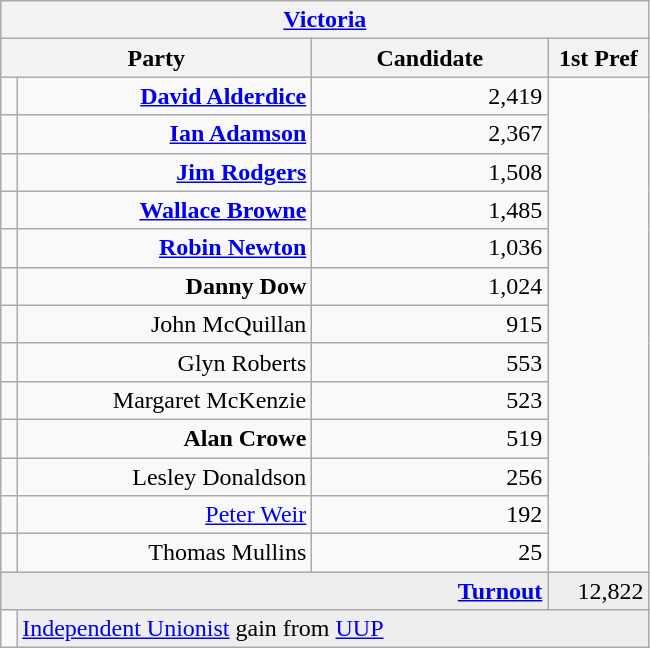<table class="wikitable">
<tr>
<th colspan="4" align="center"><a href='#'>Victoria</a></th>
</tr>
<tr>
<th colspan="2" align="center" width=200>Party</th>
<th width=150>Candidate</th>
<th width=60>1st Pref</th>
</tr>
<tr>
<td></td>
<td align="right"><strong><a href='#'>David Alderdice</a></strong></td>
<td align="right">2,419</td>
</tr>
<tr>
<td></td>
<td align="right"><strong><a href='#'>Ian Adamson</a></strong></td>
<td align="right">2,367</td>
</tr>
<tr>
<td></td>
<td align="right"><strong><a href='#'>Jim Rodgers</a></strong></td>
<td align="right">1,508</td>
</tr>
<tr>
<td></td>
<td align="right"><strong><a href='#'>Wallace Browne</a></strong></td>
<td align="right">1,485</td>
</tr>
<tr>
<td></td>
<td align="right"><strong><a href='#'>Robin Newton</a></strong></td>
<td align="right">1,036</td>
</tr>
<tr>
<td></td>
<td align="right"><strong>Danny Dow</strong></td>
<td align="right">1,024</td>
</tr>
<tr>
<td></td>
<td align="right">John McQuillan</td>
<td align="right">915</td>
</tr>
<tr>
<td></td>
<td align="right">Glyn Roberts</td>
<td align="right">553</td>
</tr>
<tr>
<td></td>
<td align="right">Margaret McKenzie</td>
<td align="right">523</td>
</tr>
<tr>
<td></td>
<td align="right"><strong>Alan Crowe</strong></td>
<td align="right">519</td>
</tr>
<tr>
<td></td>
<td align="right">Lesley Donaldson</td>
<td align="right">256</td>
</tr>
<tr>
<td></td>
<td align="right"><a href='#'>Peter Weir</a></td>
<td align="right">192</td>
</tr>
<tr>
<td></td>
<td align="right">Thomas Mullins</td>
<td align="right">25</td>
</tr>
<tr bgcolor="EEEEEE">
<td colspan=3 align="right"><strong><a href='#'>Turnout</a></strong></td>
<td align="right">12,822</td>
</tr>
<tr>
<td bgcolor=></td>
<td colspan=3 bgcolor="EEEEEE"><a href='#'>Independent Unionist</a> gain from <a href='#'>UUP</a></td>
</tr>
</table>
